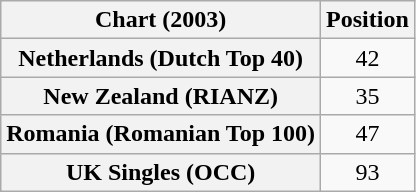<table class="wikitable sortable plainrowheaders" style="text-align:center">
<tr>
<th scope="col">Chart (2003)</th>
<th scope="col">Position</th>
</tr>
<tr>
<th scope="row">Netherlands (Dutch Top 40)</th>
<td>42</td>
</tr>
<tr>
<th scope="row">New Zealand (RIANZ)</th>
<td>35</td>
</tr>
<tr>
<th scope="row">Romania (Romanian Top 100)</th>
<td>47</td>
</tr>
<tr>
<th scope="row">UK Singles (OCC)</th>
<td>93</td>
</tr>
</table>
